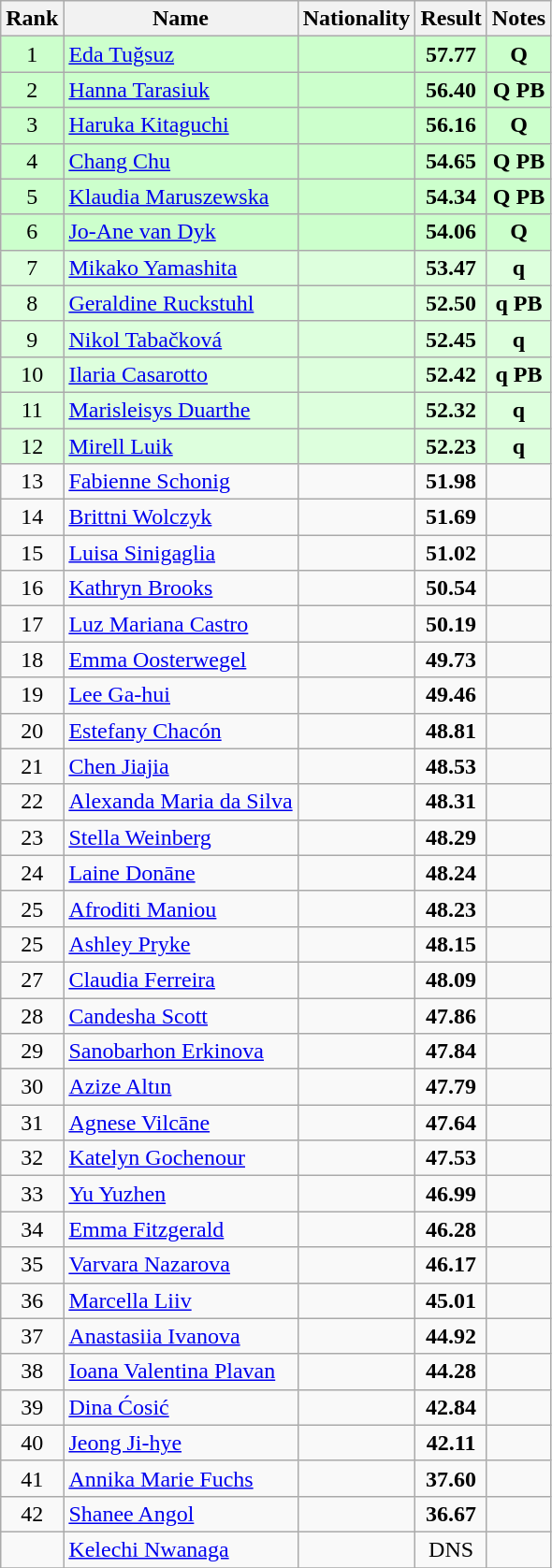<table class="wikitable sortable" style="text-align:center">
<tr>
<th>Rank</th>
<th>Name</th>
<th>Nationality</th>
<th>Result</th>
<th>Notes</th>
</tr>
<tr bgcolor=ccffcc>
<td>1</td>
<td align=left><a href='#'>Eda Tuğsuz</a></td>
<td align=left></td>
<td><strong>57.77</strong></td>
<td><strong>Q</strong></td>
</tr>
<tr bgcolor=ccffcc>
<td>2</td>
<td align=left><a href='#'>Hanna Tarasiuk</a></td>
<td align=left></td>
<td><strong>56.40</strong></td>
<td><strong>Q PB</strong></td>
</tr>
<tr bgcolor=ccffcc>
<td>3</td>
<td align=left><a href='#'>Haruka Kitaguchi</a></td>
<td align=left></td>
<td><strong>56.16</strong></td>
<td><strong>Q</strong></td>
</tr>
<tr bgcolor=ccffcc>
<td>4</td>
<td align=left><a href='#'>Chang Chu</a></td>
<td align=left></td>
<td><strong>54.65</strong></td>
<td><strong>Q PB</strong></td>
</tr>
<tr bgcolor=ccffcc>
<td>5</td>
<td align=left><a href='#'>Klaudia Maruszewska</a></td>
<td align=left></td>
<td><strong>54.34</strong></td>
<td><strong>Q PB</strong></td>
</tr>
<tr bgcolor=ccffcc>
<td>6</td>
<td align=left><a href='#'>Jo-Ane van Dyk</a></td>
<td align=left></td>
<td><strong>54.06</strong></td>
<td><strong>Q</strong></td>
</tr>
<tr bgcolor=ddffdd>
<td>7</td>
<td align=left><a href='#'>Mikako Yamashita</a></td>
<td align=left></td>
<td><strong>53.47</strong></td>
<td><strong>q</strong></td>
</tr>
<tr bgcolor=ddffdd>
<td>8</td>
<td align=left><a href='#'>Geraldine Ruckstuhl</a></td>
<td align=left></td>
<td><strong>52.50</strong></td>
<td><strong>q PB</strong></td>
</tr>
<tr bgcolor=ddffdd>
<td>9</td>
<td align=left><a href='#'>Nikol Tabačková</a></td>
<td align=left></td>
<td><strong>52.45</strong></td>
<td><strong>q</strong></td>
</tr>
<tr bgcolor=ddffdd>
<td>10</td>
<td align=left><a href='#'>Ilaria Casarotto</a></td>
<td align=left></td>
<td><strong>52.42</strong></td>
<td><strong>q PB</strong></td>
</tr>
<tr bgcolor=ddffdd>
<td>11</td>
<td align=left><a href='#'>Marisleisys Duarthe</a></td>
<td align=left></td>
<td><strong>52.32</strong></td>
<td><strong>q</strong></td>
</tr>
<tr bgcolor=ddffdd>
<td>12</td>
<td align=left><a href='#'>Mirell Luik</a></td>
<td align=left></td>
<td><strong>52.23</strong></td>
<td><strong>q</strong></td>
</tr>
<tr>
<td>13</td>
<td align=left><a href='#'>Fabienne Schonig</a></td>
<td align=left></td>
<td><strong>51.98</strong></td>
<td></td>
</tr>
<tr>
<td>14</td>
<td align=left><a href='#'>Brittni Wolczyk</a></td>
<td align=left></td>
<td><strong>51.69</strong></td>
<td></td>
</tr>
<tr>
<td>15</td>
<td align=left><a href='#'>Luisa Sinigaglia</a></td>
<td align=left></td>
<td><strong>51.02</strong></td>
<td></td>
</tr>
<tr>
<td>16</td>
<td align=left><a href='#'>Kathryn Brooks</a></td>
<td align=left></td>
<td><strong>50.54</strong></td>
<td></td>
</tr>
<tr>
<td>17</td>
<td align=left><a href='#'>Luz Mariana Castro</a></td>
<td align=left></td>
<td><strong>50.19</strong></td>
<td></td>
</tr>
<tr>
<td>18</td>
<td align=left><a href='#'>Emma Oosterwegel</a></td>
<td align=left></td>
<td><strong>49.73</strong></td>
<td></td>
</tr>
<tr>
<td>19</td>
<td align=left><a href='#'>Lee Ga-hui</a></td>
<td align=left></td>
<td><strong>49.46</strong></td>
<td></td>
</tr>
<tr>
<td>20</td>
<td align=left><a href='#'>Estefany Chacón</a></td>
<td align=left></td>
<td><strong>48.81</strong></td>
<td></td>
</tr>
<tr>
<td>21</td>
<td align=left><a href='#'>Chen Jiajia</a></td>
<td align=left></td>
<td><strong>48.53</strong></td>
<td></td>
</tr>
<tr>
<td>22</td>
<td align=left><a href='#'>Alexanda Maria da Silva</a></td>
<td align=left></td>
<td><strong>48.31</strong></td>
<td></td>
</tr>
<tr>
<td>23</td>
<td align=left><a href='#'>Stella Weinberg</a></td>
<td align=left></td>
<td><strong>48.29</strong></td>
<td></td>
</tr>
<tr>
<td>24</td>
<td align=left><a href='#'>Laine Donāne</a></td>
<td align=left></td>
<td><strong>48.24</strong></td>
<td></td>
</tr>
<tr>
<td>25</td>
<td align=left><a href='#'>Afroditi Maniou</a></td>
<td align=left></td>
<td><strong>48.23</strong></td>
<td></td>
</tr>
<tr>
<td>25</td>
<td align=left><a href='#'>Ashley Pryke</a></td>
<td align=left></td>
<td><strong>48.15</strong></td>
<td></td>
</tr>
<tr>
<td>27</td>
<td align=left><a href='#'>Claudia Ferreira</a></td>
<td align=left></td>
<td><strong>48.09</strong></td>
<td></td>
</tr>
<tr>
<td>28</td>
<td align=left><a href='#'>Candesha Scott</a></td>
<td align=left></td>
<td><strong>47.86</strong></td>
<td></td>
</tr>
<tr>
<td>29</td>
<td align=left><a href='#'>Sanobarhon Erkinova</a></td>
<td align=left></td>
<td><strong>47.84</strong></td>
<td></td>
</tr>
<tr>
<td>30</td>
<td align=left><a href='#'>Azize Altın</a></td>
<td align=left></td>
<td><strong>47.79</strong></td>
<td></td>
</tr>
<tr>
<td>31</td>
<td align=left><a href='#'>Agnese Vilcāne</a></td>
<td align=left></td>
<td><strong>47.64</strong></td>
<td></td>
</tr>
<tr>
<td>32</td>
<td align=left><a href='#'>Katelyn Gochenour</a></td>
<td align=left></td>
<td><strong>47.53</strong></td>
<td></td>
</tr>
<tr>
<td>33</td>
<td align=left><a href='#'>Yu Yuzhen</a></td>
<td align=left></td>
<td><strong>46.99</strong></td>
<td></td>
</tr>
<tr>
<td>34</td>
<td align=left><a href='#'>Emma Fitzgerald</a></td>
<td align=left></td>
<td><strong>46.28</strong></td>
<td></td>
</tr>
<tr>
<td>35</td>
<td align=left><a href='#'>Varvara Nazarova</a></td>
<td align=left></td>
<td><strong>46.17</strong></td>
<td></td>
</tr>
<tr>
<td>36</td>
<td align=left><a href='#'>Marcella Liiv</a></td>
<td align=left></td>
<td><strong>45.01</strong></td>
<td></td>
</tr>
<tr>
<td>37</td>
<td align=left><a href='#'>Anastasiia Ivanova</a></td>
<td align=left></td>
<td><strong>44.92</strong></td>
<td></td>
</tr>
<tr>
<td>38</td>
<td align=left><a href='#'>Ioana Valentina Plavan</a></td>
<td align=left></td>
<td><strong>44.28</strong></td>
<td></td>
</tr>
<tr>
<td>39</td>
<td align=left><a href='#'>Dina Ćosić</a></td>
<td align=left></td>
<td><strong>42.84</strong></td>
<td></td>
</tr>
<tr>
<td>40</td>
<td align=left><a href='#'>Jeong Ji-hye</a></td>
<td align=left></td>
<td><strong>42.11</strong></td>
<td></td>
</tr>
<tr>
<td>41</td>
<td align=left><a href='#'>Annika Marie Fuchs</a></td>
<td align=left></td>
<td><strong>37.60</strong></td>
<td></td>
</tr>
<tr>
<td>42</td>
<td align=left><a href='#'>Shanee Angol</a></td>
<td align=left></td>
<td><strong>36.67</strong></td>
<td></td>
</tr>
<tr>
<td></td>
<td align=left><a href='#'>Kelechi Nwanaga</a></td>
<td align=left></td>
<td>DNS</td>
<td></td>
</tr>
<tr>
</tr>
</table>
